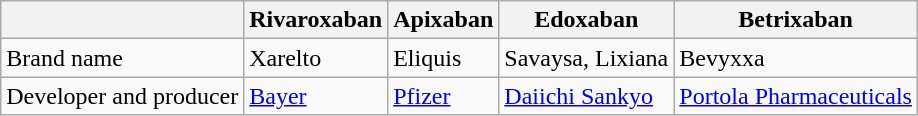<table class="wikitable">
<tr>
<th></th>
<th>Rivaroxaban</th>
<th>Apixaban</th>
<th>Edoxaban</th>
<th>Betrixaban</th>
</tr>
<tr>
<td>Brand name</td>
<td>Xarelto</td>
<td>Eliquis</td>
<td>Savaysa, Lixiana</td>
<td>Bevyxxa</td>
</tr>
<tr>
<td>Developer and producer</td>
<td><a href='#'>Bayer</a></td>
<td><a href='#'>Pfizer</a></td>
<td><a href='#'>Daiichi Sankyo</a></td>
<td><a href='#'>Portola Pharmaceuticals</a></td>
</tr>
</table>
